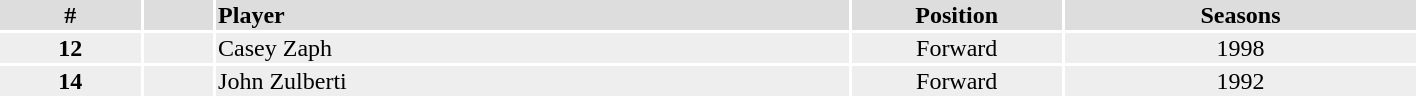<table width=75%>
<tr bgcolor="#dddddd">
<th width=10%>#</th>
<th width=5%></th>
<td align=left!!width=10%><strong>Player</strong></td>
<th width=15%>Position</th>
<th width=25%>Seasons</th>
</tr>
<tr bgcolor="#eeeeee">
<td align=center><strong>12</strong></td>
<td align=center></td>
<td>Casey Zaph</td>
<td align=center>Forward</td>
<td align=center>1998</td>
</tr>
<tr bgcolor="#eeeeee">
<td align=center><strong>14</strong></td>
<td align=center></td>
<td>John Zulberti</td>
<td align=center>Forward</td>
<td align=center>1992</td>
</tr>
</table>
